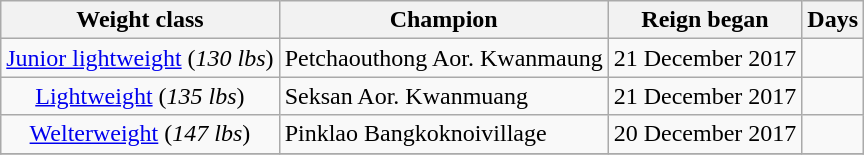<table class="wikitable sortable" style="text-align:center">
<tr>
<th>Weight class</th>
<th>Champion</th>
<th>Reign began</th>
<th>Days</th>
</tr>
<tr>
<td><a href='#'>Junior lightweight</a> (<em>130 lbs</em>)</td>
<td align=left>Petchaouthong Aor. Kwanmaung</td>
<td>21 December 2017</td>
<td></td>
</tr>
<tr>
<td><a href='#'>Lightweight</a> (<em>135 lbs</em>)</td>
<td align=left>Seksan Aor. Kwanmuang</td>
<td>21 December 2017</td>
<td></td>
</tr>
<tr>
<td><a href='#'>Welterweight</a> (<em>147 lbs</em>)</td>
<td align=left>Pinklao Bangkoknoivillage</td>
<td>20 December 2017</td>
<td></td>
</tr>
<tr>
</tr>
</table>
